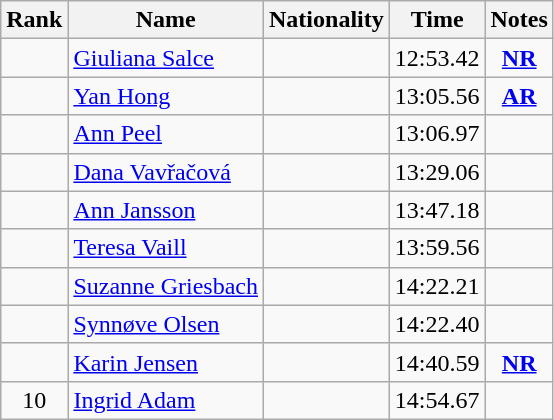<table class="wikitable sortable" style="text-align:center">
<tr>
<th>Rank</th>
<th>Name</th>
<th>Nationality</th>
<th>Time</th>
<th>Notes</th>
</tr>
<tr>
<td></td>
<td align="left"><a href='#'>Giuliana Salce</a></td>
<td align=left></td>
<td>12:53.42</td>
<td><strong><a href='#'>NR</a></strong></td>
</tr>
<tr>
<td></td>
<td align="left"><a href='#'>Yan Hong</a></td>
<td align=left></td>
<td>13:05.56</td>
<td><strong><a href='#'>AR</a></strong></td>
</tr>
<tr>
<td></td>
<td align="left"><a href='#'>Ann Peel</a></td>
<td align=left></td>
<td>13:06.97</td>
<td></td>
</tr>
<tr>
<td></td>
<td align="left"><a href='#'>Dana Vavřačová</a></td>
<td align=left></td>
<td>13:29.06</td>
<td></td>
</tr>
<tr>
<td></td>
<td align="left"><a href='#'>Ann Jansson</a></td>
<td align=left></td>
<td>13:47.18</td>
<td></td>
</tr>
<tr>
<td></td>
<td align="left"><a href='#'>Teresa Vaill</a></td>
<td align=left></td>
<td>13:59.56</td>
<td></td>
</tr>
<tr>
<td></td>
<td align="left"><a href='#'>Suzanne Griesbach</a></td>
<td align=left></td>
<td>14:22.21</td>
<td></td>
</tr>
<tr>
<td></td>
<td align="left"><a href='#'>Synnøve Olsen</a></td>
<td align=left></td>
<td>14:22.40</td>
<td></td>
</tr>
<tr>
<td></td>
<td align="left"><a href='#'>Karin Jensen</a></td>
<td align=left></td>
<td>14:40.59</td>
<td><strong><a href='#'>NR</a></strong></td>
</tr>
<tr>
<td>10</td>
<td align="left"><a href='#'>Ingrid Adam</a></td>
<td align=left></td>
<td>14:54.67</td>
<td></td>
</tr>
</table>
